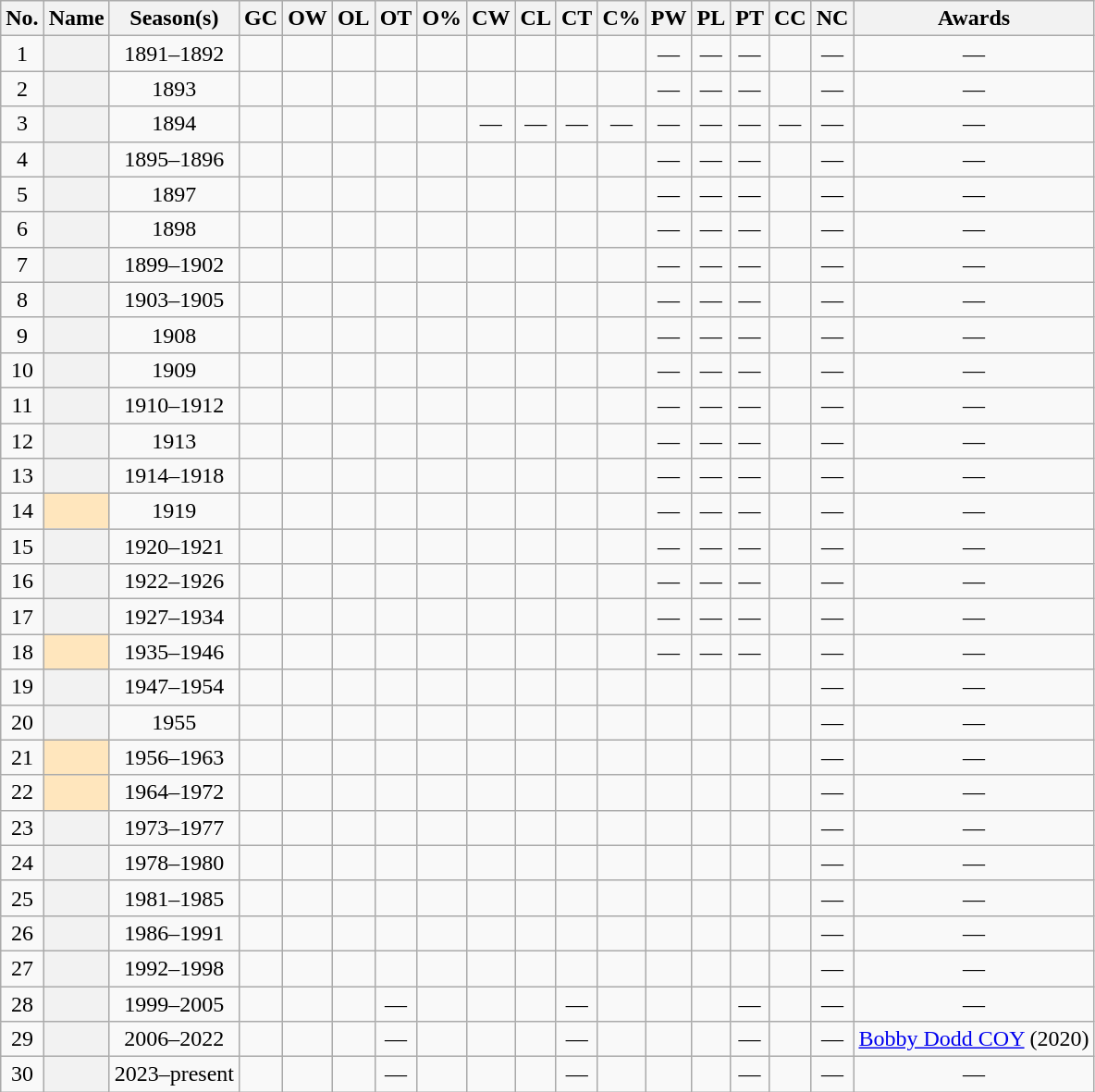<table class="wikitable sortable" style="text-align:center">
<tr>
<th scope="col" class="unsortable">No.</th>
<th scope="col">Name</th>
<th scope="col">Season(s)</th>
<th scope="col">GC</th>
<th scope="col">OW</th>
<th scope="col">OL</th>
<th scope="col">OT</th>
<th scope="col">O%</th>
<th scope="col">CW</th>
<th scope="col">CL</th>
<th scope="col">CT</th>
<th scope="col">C%</th>
<th scope="col">PW</th>
<th scope="col">PL</th>
<th scope="col">PT</th>
<th scope="col">CC</th>
<th scope="col">NC</th>
<th scope="col" class="unsortable">Awards</th>
</tr>
<tr>
<td>1</td>
<th scope="row"></th>
<td>1891–1892</td>
<td></td>
<td></td>
<td></td>
<td></td>
<td></td>
<td></td>
<td></td>
<td></td>
<td></td>
<td>—</td>
<td>—</td>
<td>—</td>
<td></td>
<td>—</td>
<td>—</td>
</tr>
<tr>
<td>2</td>
<th scope="row"></th>
<td>1893</td>
<td></td>
<td></td>
<td></td>
<td></td>
<td></td>
<td></td>
<td></td>
<td></td>
<td></td>
<td>—</td>
<td>—</td>
<td>—</td>
<td></td>
<td>—</td>
<td>—</td>
</tr>
<tr>
<td>3</td>
<th scope="row"></th>
<td>1894</td>
<td></td>
<td></td>
<td></td>
<td></td>
<td></td>
<td>—</td>
<td>—</td>
<td>—</td>
<td>—</td>
<td>—</td>
<td>—</td>
<td>—</td>
<td>—</td>
<td>—</td>
<td>—</td>
</tr>
<tr>
<td>4</td>
<th scope="row"></th>
<td>1895–1896</td>
<td></td>
<td></td>
<td></td>
<td></td>
<td></td>
<td></td>
<td></td>
<td></td>
<td></td>
<td>—</td>
<td>—</td>
<td>—</td>
<td></td>
<td>—</td>
<td>—</td>
</tr>
<tr>
<td>5</td>
<th scope="row"></th>
<td>1897</td>
<td></td>
<td></td>
<td></td>
<td></td>
<td></td>
<td></td>
<td></td>
<td></td>
<td></td>
<td>—</td>
<td>—</td>
<td>—</td>
<td></td>
<td>—</td>
<td>—</td>
</tr>
<tr>
<td>6</td>
<th scope="row"></th>
<td>1898</td>
<td></td>
<td></td>
<td></td>
<td></td>
<td></td>
<td></td>
<td></td>
<td></td>
<td></td>
<td>—</td>
<td>—</td>
<td>—</td>
<td></td>
<td>—</td>
<td>—</td>
</tr>
<tr>
<td>7</td>
<th scope="row"></th>
<td>1899–1902</td>
<td></td>
<td></td>
<td></td>
<td></td>
<td></td>
<td></td>
<td></td>
<td></td>
<td></td>
<td>—</td>
<td>—</td>
<td>—</td>
<td></td>
<td>—</td>
<td>—</td>
</tr>
<tr>
<td>8</td>
<th scope="row"></th>
<td>1903–1905</td>
<td></td>
<td></td>
<td></td>
<td></td>
<td></td>
<td></td>
<td></td>
<td></td>
<td></td>
<td>—</td>
<td>—</td>
<td>—</td>
<td></td>
<td>—</td>
<td>—</td>
</tr>
<tr>
<td>9</td>
<th scope="row"></th>
<td>1908</td>
<td></td>
<td></td>
<td></td>
<td></td>
<td></td>
<td></td>
<td></td>
<td></td>
<td></td>
<td>—</td>
<td>—</td>
<td>—</td>
<td></td>
<td>—</td>
<td>—</td>
</tr>
<tr>
<td>10</td>
<th scope="row"></th>
<td>1909</td>
<td></td>
<td></td>
<td></td>
<td></td>
<td></td>
<td></td>
<td></td>
<td></td>
<td></td>
<td>—</td>
<td>—</td>
<td>—</td>
<td></td>
<td>—</td>
<td>—</td>
</tr>
<tr>
<td>11</td>
<th scope="row"></th>
<td>1910–1912</td>
<td></td>
<td></td>
<td></td>
<td></td>
<td></td>
<td></td>
<td></td>
<td></td>
<td></td>
<td>—</td>
<td>—</td>
<td>—</td>
<td></td>
<td>—</td>
<td>—</td>
</tr>
<tr>
<td>12</td>
<th scope="row"></th>
<td>1913</td>
<td></td>
<td></td>
<td></td>
<td></td>
<td></td>
<td></td>
<td></td>
<td></td>
<td></td>
<td>—</td>
<td>—</td>
<td>—</td>
<td></td>
<td>—</td>
<td>—</td>
</tr>
<tr>
<td>13</td>
<th scope="row"></th>
<td>1914–1918</td>
<td></td>
<td></td>
<td></td>
<td></td>
<td></td>
<td></td>
<td></td>
<td></td>
<td></td>
<td>—</td>
<td>—</td>
<td>—</td>
<td></td>
<td>—</td>
<td>—</td>
</tr>
<tr>
<td>14</td>
<td scope="row" align="center" bgcolor=#FFE6BD><strong></strong><sup></sup></td>
<td>1919</td>
<td></td>
<td></td>
<td></td>
<td></td>
<td></td>
<td></td>
<td></td>
<td></td>
<td></td>
<td>—</td>
<td>—</td>
<td>—</td>
<td></td>
<td>—</td>
<td>—</td>
</tr>
<tr>
<td>15</td>
<th scope="row"></th>
<td>1920–1921</td>
<td></td>
<td></td>
<td></td>
<td></td>
<td></td>
<td></td>
<td></td>
<td></td>
<td></td>
<td>—</td>
<td>—</td>
<td>—</td>
<td></td>
<td>—</td>
<td>—</td>
</tr>
<tr>
<td>16</td>
<th scope="row"></th>
<td>1922–1926</td>
<td></td>
<td></td>
<td></td>
<td></td>
<td></td>
<td></td>
<td></td>
<td></td>
<td></td>
<td>—</td>
<td>—</td>
<td>—</td>
<td></td>
<td>—</td>
<td>—</td>
</tr>
<tr>
<td>17</td>
<th scope="row"></th>
<td>1927–1934</td>
<td></td>
<td></td>
<td></td>
<td></td>
<td></td>
<td></td>
<td></td>
<td></td>
<td></td>
<td>—</td>
<td>—</td>
<td>—</td>
<td></td>
<td>—</td>
<td>—</td>
</tr>
<tr>
<td>18</td>
<td scope="row" align="center" bgcolor=#FFE6BD><strong></strong><sup></sup></td>
<td>1935–1946</td>
<td></td>
<td></td>
<td></td>
<td></td>
<td></td>
<td></td>
<td></td>
<td></td>
<td></td>
<td>—</td>
<td>—</td>
<td>—</td>
<td></td>
<td>—</td>
<td>—</td>
</tr>
<tr>
<td>19</td>
<th scope="row"></th>
<td>1947–1954</td>
<td></td>
<td></td>
<td></td>
<td></td>
<td></td>
<td></td>
<td></td>
<td></td>
<td></td>
<td></td>
<td></td>
<td></td>
<td></td>
<td>—</td>
<td>—</td>
</tr>
<tr>
<td>20</td>
<th scope="row"></th>
<td>1955</td>
<td></td>
<td></td>
<td></td>
<td></td>
<td></td>
<td></td>
<td></td>
<td></td>
<td></td>
<td></td>
<td></td>
<td></td>
<td></td>
<td>—</td>
<td>—</td>
</tr>
<tr>
<td>21</td>
<td scope="row" align="center" bgcolor=#FFE6BD><strong></strong><sup></sup></td>
<td>1956–1963</td>
<td></td>
<td></td>
<td></td>
<td></td>
<td></td>
<td></td>
<td></td>
<td></td>
<td></td>
<td></td>
<td></td>
<td></td>
<td></td>
<td>—</td>
<td>—</td>
</tr>
<tr>
<td>22</td>
<td scope="row" align="center" bgcolor=#FFE6BD><strong></strong><sup></sup></td>
<td>1964–1972</td>
<td></td>
<td></td>
<td></td>
<td></td>
<td></td>
<td></td>
<td></td>
<td></td>
<td></td>
<td></td>
<td></td>
<td></td>
<td></td>
<td>—</td>
<td>—</td>
</tr>
<tr>
<td>23</td>
<th scope="row"></th>
<td>1973–1977</td>
<td></td>
<td></td>
<td></td>
<td></td>
<td></td>
<td></td>
<td></td>
<td></td>
<td></td>
<td></td>
<td></td>
<td></td>
<td></td>
<td>—</td>
<td>—</td>
</tr>
<tr>
<td>24</td>
<th scope="row"></th>
<td>1978–1980</td>
<td></td>
<td></td>
<td></td>
<td></td>
<td></td>
<td></td>
<td></td>
<td></td>
<td></td>
<td></td>
<td></td>
<td></td>
<td></td>
<td>—</td>
<td>—</td>
</tr>
<tr>
<td>25</td>
<th scope="row"></th>
<td>1981–1985</td>
<td></td>
<td></td>
<td></td>
<td></td>
<td></td>
<td></td>
<td></td>
<td></td>
<td></td>
<td></td>
<td></td>
<td></td>
<td></td>
<td>—</td>
<td>—</td>
</tr>
<tr>
<td>26</td>
<th scope="row"></th>
<td>1986–1991</td>
<td></td>
<td></td>
<td></td>
<td></td>
<td></td>
<td></td>
<td></td>
<td></td>
<td></td>
<td></td>
<td></td>
<td></td>
<td></td>
<td>—</td>
<td>—</td>
</tr>
<tr>
<td>27</td>
<th scope="row"></th>
<td>1992–1998</td>
<td></td>
<td></td>
<td></td>
<td></td>
<td></td>
<td></td>
<td></td>
<td></td>
<td></td>
<td></td>
<td></td>
<td></td>
<td></td>
<td>—</td>
<td>—</td>
</tr>
<tr>
<td>28</td>
<th scope="row"></th>
<td>1999–2005</td>
<td></td>
<td></td>
<td></td>
<td>—</td>
<td></td>
<td></td>
<td></td>
<td>—</td>
<td></td>
<td></td>
<td></td>
<td>—</td>
<td></td>
<td>—</td>
<td>—</td>
</tr>
<tr>
<td>29</td>
<th scope="row"></th>
<td>2006–2022</td>
<td></td>
<td></td>
<td></td>
<td>—</td>
<td></td>
<td></td>
<td></td>
<td>—</td>
<td></td>
<td></td>
<td></td>
<td>—</td>
<td></td>
<td>—</td>
<td><a href='#'>Bobby Dodd COY</a> (2020)</td>
</tr>
<tr>
<td>30</td>
<th scope="row"></th>
<td>2023–present</td>
<td></td>
<td></td>
<td></td>
<td>—</td>
<td></td>
<td></td>
<td></td>
<td>—</td>
<td></td>
<td></td>
<td></td>
<td>—</td>
<td></td>
<td>—</td>
<td>—</td>
</tr>
</table>
